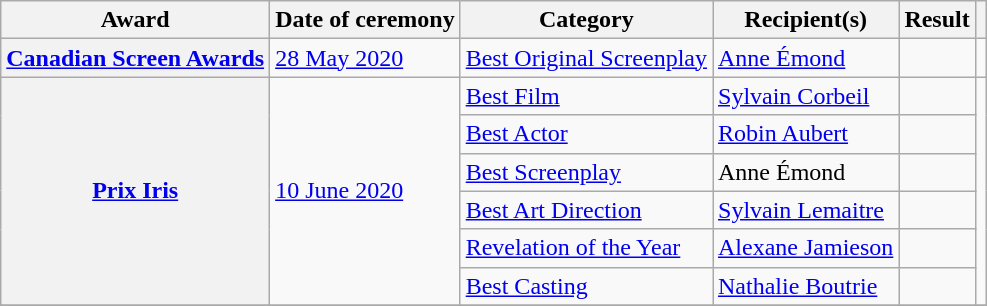<table class="wikitable plainrowheaders sortable">
<tr>
<th scope="col">Award</th>
<th scope="col">Date of ceremony</th>
<th scope="col">Category</th>
<th scope="col">Recipient(s)</th>
<th scope="col">Result</th>
<th scope="col" class="unsortable"></th>
</tr>
<tr>
<th scope="row"><a href='#'>Canadian Screen Awards</a></th>
<td><a href='#'>28 May 2020</a></td>
<td><a href='#'>Best Original Screenplay</a></td>
<td><a href='#'>Anne Émond</a></td>
<td></td>
<td></td>
</tr>
<tr>
<th scope="row" rowspan=6><a href='#'>Prix Iris</a></th>
<td rowspan="6"><a href='#'>10 June 2020</a></td>
<td><a href='#'>Best Film</a></td>
<td><a href='#'>Sylvain Corbeil</a></td>
<td></td>
<td rowspan="6"></td>
</tr>
<tr>
<td><a href='#'>Best Actor</a></td>
<td><a href='#'>Robin Aubert</a></td>
<td></td>
</tr>
<tr>
<td><a href='#'>Best Screenplay</a></td>
<td>Anne Émond</td>
<td></td>
</tr>
<tr>
<td><a href='#'>Best Art Direction</a></td>
<td><a href='#'>Sylvain Lemaitre</a></td>
<td></td>
</tr>
<tr>
<td><a href='#'>Revelation of the Year</a></td>
<td><a href='#'>Alexane Jamieson</a></td>
<td></td>
</tr>
<tr>
<td><a href='#'>Best Casting</a></td>
<td><a href='#'>Nathalie Boutrie</a></td>
<td></td>
</tr>
<tr>
</tr>
</table>
